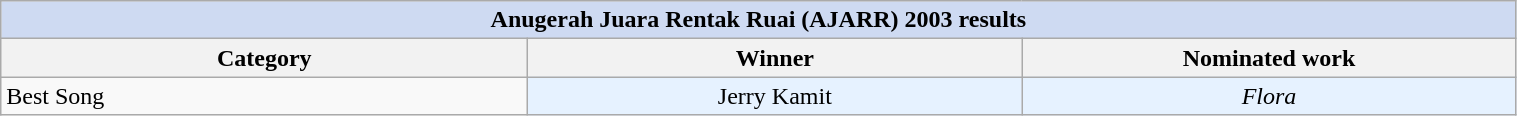<table class="wikitable" style="width:80%; text-align:center;">
<tr style="background:#cedaf2;">
<td Colspan="5"><strong>Anugerah Juara Rentak Ruai (AJARR) 2003 results </strong></td>
</tr>
<tr>
<th style="width:16%;">Category</th>
<th style="width:15%;">Winner</th>
<th style="width:15%;">Nominated work</th>
</tr>
<tr>
<td style="text-align:left;">Best Song</td>
<td Style="background:#E6F2FF;">Jerry Kamit</td>
<td Style="background:#E6F2FF;"><em>Flora</em></td>
</tr>
</table>
